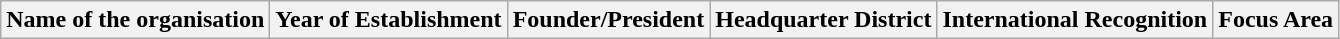<table class="wikitable">
<tr 9>
<th>Name of the organisation</th>
<th>Year of Establishment</th>
<th>Founder/President</th>
<th>Headquarter District</th>
<th>International Recognition</th>
<th>Focus Area</th>
</tr>
</table>
